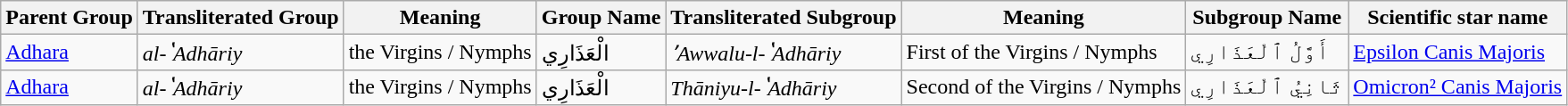<table class="wikitable">
<tr>
<th>Parent Group</th>
<th>Transliterated Group</th>
<th>Meaning</th>
<th>Group Name</th>
<th>Transliterated Subgroup</th>
<th>Meaning</th>
<th>Subgroup Name</th>
<th>Scientific star name</th>
</tr>
<tr>
<td><a href='#'>Adhara</a></td>
<td><em>al-ʽAdhāriy</em></td>
<td>the Virgins / Nymphs</td>
<td>الْعَذَارِي</td>
<td><em>ʼAwwalu-l-ʽAdhāriy</em></td>
<td>First of the Virgins / Nymphs</td>
<td>أَوَّلُ ٱلْعَذَارِي</td>
<td><a href='#'>Epsilon Canis Majoris</a></td>
</tr>
<tr>
<td><a href='#'>Adhara</a></td>
<td><em>al-ʽAdhāriy</em></td>
<td>the Virgins / Nymphs</td>
<td>الْعَذَارِي</td>
<td><em>Thāniyu-l-ʽAdhāriy</em></td>
<td>Second of the Virgins / Nymphs</td>
<td>ثَانِيُ ٱلْعَذَارِي</td>
<td><a href='#'>Omicron² Canis Majoris</a></td>
</tr>
</table>
